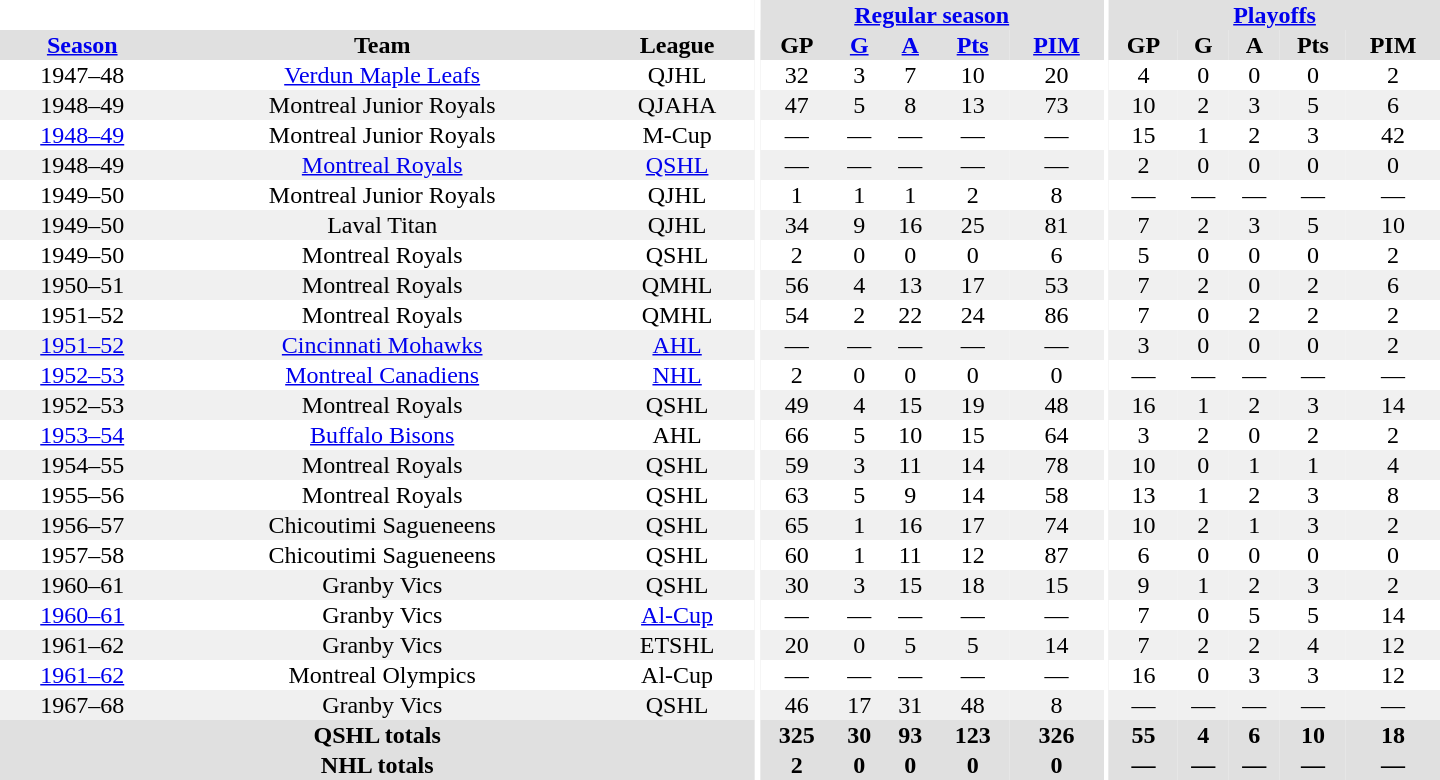<table border="0" cellpadding="1" cellspacing="0" style="text-align:center; width:60em">
<tr bgcolor="#e0e0e0">
<th colspan="3" bgcolor="#ffffff"></th>
<th rowspan="100" bgcolor="#ffffff"></th>
<th colspan="5"><a href='#'>Regular season</a></th>
<th rowspan="100" bgcolor="#ffffff"></th>
<th colspan="5"><a href='#'>Playoffs</a></th>
</tr>
<tr bgcolor="#e0e0e0">
<th><a href='#'>Season</a></th>
<th>Team</th>
<th>League</th>
<th>GP</th>
<th><a href='#'>G</a></th>
<th><a href='#'>A</a></th>
<th><a href='#'>Pts</a></th>
<th><a href='#'>PIM</a></th>
<th>GP</th>
<th>G</th>
<th>A</th>
<th>Pts</th>
<th>PIM</th>
</tr>
<tr>
<td>1947–48</td>
<td><a href='#'>Verdun Maple Leafs</a></td>
<td>QJHL</td>
<td>32</td>
<td>3</td>
<td>7</td>
<td>10</td>
<td>20</td>
<td>4</td>
<td>0</td>
<td>0</td>
<td>0</td>
<td>2</td>
</tr>
<tr bgcolor="#f0f0f0">
<td>1948–49</td>
<td>Montreal Junior Royals</td>
<td>QJAHA</td>
<td>47</td>
<td>5</td>
<td>8</td>
<td>13</td>
<td>73</td>
<td>10</td>
<td>2</td>
<td>3</td>
<td>5</td>
<td>6</td>
</tr>
<tr>
<td><a href='#'>1948–49</a></td>
<td>Montreal Junior Royals</td>
<td>M-Cup</td>
<td>—</td>
<td>—</td>
<td>—</td>
<td>—</td>
<td>—</td>
<td>15</td>
<td>1</td>
<td>2</td>
<td>3</td>
<td>42</td>
</tr>
<tr bgcolor="#f0f0f0">
<td>1948–49</td>
<td><a href='#'>Montreal Royals</a></td>
<td><a href='#'>QSHL</a></td>
<td>—</td>
<td>—</td>
<td>—</td>
<td>—</td>
<td>—</td>
<td>2</td>
<td>0</td>
<td>0</td>
<td>0</td>
<td>0</td>
</tr>
<tr>
<td>1949–50</td>
<td>Montreal Junior Royals</td>
<td>QJHL</td>
<td>1</td>
<td>1</td>
<td>1</td>
<td>2</td>
<td>8</td>
<td>—</td>
<td>—</td>
<td>—</td>
<td>—</td>
<td>—</td>
</tr>
<tr bgcolor="#f0f0f0">
<td>1949–50</td>
<td>Laval Titan</td>
<td>QJHL</td>
<td>34</td>
<td>9</td>
<td>16</td>
<td>25</td>
<td>81</td>
<td>7</td>
<td>2</td>
<td>3</td>
<td>5</td>
<td>10</td>
</tr>
<tr>
<td>1949–50</td>
<td>Montreal Royals</td>
<td>QSHL</td>
<td>2</td>
<td>0</td>
<td>0</td>
<td>0</td>
<td>6</td>
<td>5</td>
<td>0</td>
<td>0</td>
<td>0</td>
<td>2</td>
</tr>
<tr bgcolor="#f0f0f0">
<td>1950–51</td>
<td>Montreal Royals</td>
<td>QMHL</td>
<td>56</td>
<td>4</td>
<td>13</td>
<td>17</td>
<td>53</td>
<td>7</td>
<td>2</td>
<td>0</td>
<td>2</td>
<td>6</td>
</tr>
<tr>
<td>1951–52</td>
<td>Montreal Royals</td>
<td>QMHL</td>
<td>54</td>
<td>2</td>
<td>22</td>
<td>24</td>
<td>86</td>
<td>7</td>
<td>0</td>
<td>2</td>
<td>2</td>
<td>2</td>
</tr>
<tr bgcolor="#f0f0f0">
<td><a href='#'>1951–52</a></td>
<td><a href='#'>Cincinnati Mohawks</a></td>
<td><a href='#'>AHL</a></td>
<td>—</td>
<td>—</td>
<td>—</td>
<td>—</td>
<td>—</td>
<td>3</td>
<td>0</td>
<td>0</td>
<td>0</td>
<td>2</td>
</tr>
<tr>
<td><a href='#'>1952–53</a></td>
<td><a href='#'>Montreal Canadiens</a></td>
<td><a href='#'>NHL</a></td>
<td>2</td>
<td>0</td>
<td>0</td>
<td>0</td>
<td>0</td>
<td>—</td>
<td>—</td>
<td>—</td>
<td>—</td>
<td>—</td>
</tr>
<tr bgcolor="#f0f0f0">
<td>1952–53</td>
<td>Montreal Royals</td>
<td>QSHL</td>
<td>49</td>
<td>4</td>
<td>15</td>
<td>19</td>
<td>48</td>
<td>16</td>
<td>1</td>
<td>2</td>
<td>3</td>
<td>14</td>
</tr>
<tr>
<td><a href='#'>1953–54</a></td>
<td><a href='#'>Buffalo Bisons</a></td>
<td>AHL</td>
<td>66</td>
<td>5</td>
<td>10</td>
<td>15</td>
<td>64</td>
<td>3</td>
<td>2</td>
<td>0</td>
<td>2</td>
<td>2</td>
</tr>
<tr bgcolor="#f0f0f0">
<td>1954–55</td>
<td>Montreal Royals</td>
<td>QSHL</td>
<td>59</td>
<td>3</td>
<td>11</td>
<td>14</td>
<td>78</td>
<td>10</td>
<td>0</td>
<td>1</td>
<td>1</td>
<td>4</td>
</tr>
<tr>
<td>1955–56</td>
<td>Montreal Royals</td>
<td>QSHL</td>
<td>63</td>
<td>5</td>
<td>9</td>
<td>14</td>
<td>58</td>
<td>13</td>
<td>1</td>
<td>2</td>
<td>3</td>
<td>8</td>
</tr>
<tr bgcolor="#f0f0f0">
<td>1956–57</td>
<td>Chicoutimi Sagueneens</td>
<td>QSHL</td>
<td>65</td>
<td>1</td>
<td>16</td>
<td>17</td>
<td>74</td>
<td>10</td>
<td>2</td>
<td>1</td>
<td>3</td>
<td>2</td>
</tr>
<tr>
<td>1957–58</td>
<td>Chicoutimi Sagueneens</td>
<td>QSHL</td>
<td>60</td>
<td>1</td>
<td>11</td>
<td>12</td>
<td>87</td>
<td>6</td>
<td>0</td>
<td>0</td>
<td>0</td>
<td>0</td>
</tr>
<tr bgcolor="#f0f0f0">
<td>1960–61</td>
<td>Granby Vics</td>
<td>QSHL</td>
<td>30</td>
<td>3</td>
<td>15</td>
<td>18</td>
<td>15</td>
<td>9</td>
<td>1</td>
<td>2</td>
<td>3</td>
<td>2</td>
</tr>
<tr>
<td><a href='#'>1960–61</a></td>
<td>Granby Vics</td>
<td><a href='#'>Al-Cup</a></td>
<td>—</td>
<td>—</td>
<td>—</td>
<td>—</td>
<td>—</td>
<td>7</td>
<td>0</td>
<td>5</td>
<td>5</td>
<td>14</td>
</tr>
<tr bgcolor="#f0f0f0">
<td>1961–62</td>
<td>Granby Vics</td>
<td>ETSHL</td>
<td>20</td>
<td>0</td>
<td>5</td>
<td>5</td>
<td>14</td>
<td>7</td>
<td>2</td>
<td>2</td>
<td>4</td>
<td>12</td>
</tr>
<tr>
<td><a href='#'>1961–62</a></td>
<td>Montreal Olympics</td>
<td>Al-Cup</td>
<td>—</td>
<td>—</td>
<td>—</td>
<td>—</td>
<td>—</td>
<td>16</td>
<td>0</td>
<td>3</td>
<td>3</td>
<td>12</td>
</tr>
<tr bgcolor="#f0f0f0">
<td>1967–68</td>
<td>Granby Vics</td>
<td>QSHL</td>
<td>46</td>
<td>17</td>
<td>31</td>
<td>48</td>
<td>8</td>
<td>—</td>
<td>—</td>
<td>—</td>
<td>—</td>
<td>—</td>
</tr>
<tr bgcolor="#e0e0e0">
<th colspan="3">QSHL totals</th>
<th>325</th>
<th>30</th>
<th>93</th>
<th>123</th>
<th>326</th>
<th>55</th>
<th>4</th>
<th>6</th>
<th>10</th>
<th>18</th>
</tr>
<tr bgcolor="#e0e0e0">
<th colspan="3">NHL totals</th>
<th>2</th>
<th>0</th>
<th>0</th>
<th>0</th>
<th>0</th>
<th>—</th>
<th>—</th>
<th>—</th>
<th>—</th>
<th>—</th>
</tr>
</table>
